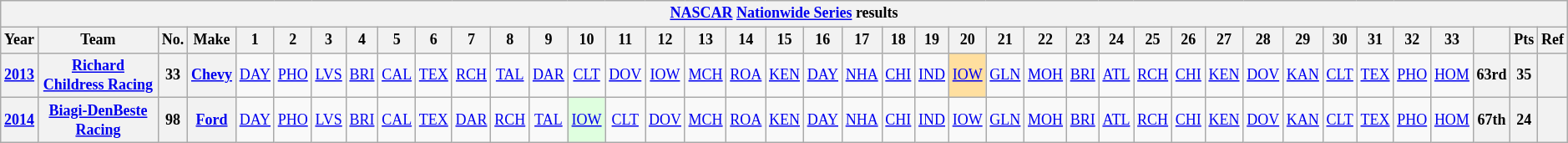<table class="wikitable" style="text-align:center; font-size:75%">
<tr>
<th colspan=42><a href='#'>NASCAR</a> <a href='#'>Nationwide Series</a> results</th>
</tr>
<tr>
<th>Year</th>
<th>Team</th>
<th>No.</th>
<th>Make</th>
<th>1</th>
<th>2</th>
<th>3</th>
<th>4</th>
<th>5</th>
<th>6</th>
<th>7</th>
<th>8</th>
<th>9</th>
<th>10</th>
<th>11</th>
<th>12</th>
<th>13</th>
<th>14</th>
<th>15</th>
<th>16</th>
<th>17</th>
<th>18</th>
<th>19</th>
<th>20</th>
<th>21</th>
<th>22</th>
<th>23</th>
<th>24</th>
<th>25</th>
<th>26</th>
<th>27</th>
<th>28</th>
<th>29</th>
<th>30</th>
<th>31</th>
<th>32</th>
<th>33</th>
<th></th>
<th>Pts</th>
<th>Ref</th>
</tr>
<tr>
<th><a href='#'>2013</a></th>
<th><a href='#'>Richard Childress Racing</a></th>
<th>33</th>
<th><a href='#'>Chevy</a></th>
<td><a href='#'>DAY</a></td>
<td><a href='#'>PHO</a></td>
<td><a href='#'>LVS</a></td>
<td><a href='#'>BRI</a></td>
<td><a href='#'>CAL</a></td>
<td><a href='#'>TEX</a></td>
<td><a href='#'>RCH</a></td>
<td><a href='#'>TAL</a></td>
<td><a href='#'>DAR</a></td>
<td><a href='#'>CLT</a></td>
<td><a href='#'>DOV</a></td>
<td><a href='#'>IOW</a></td>
<td><a href='#'>MCH</a></td>
<td><a href='#'>ROA</a></td>
<td><a href='#'>KEN</a></td>
<td><a href='#'>DAY</a></td>
<td><a href='#'>NHA</a></td>
<td><a href='#'>CHI</a></td>
<td><a href='#'>IND</a></td>
<td style="background:#FFDF9F;"><a href='#'>IOW</a><br></td>
<td><a href='#'>GLN</a></td>
<td><a href='#'>MOH</a></td>
<td><a href='#'>BRI</a></td>
<td><a href='#'>ATL</a></td>
<td><a href='#'>RCH</a></td>
<td><a href='#'>CHI</a></td>
<td><a href='#'>KEN</a></td>
<td><a href='#'>DOV</a></td>
<td><a href='#'>KAN</a></td>
<td><a href='#'>CLT</a></td>
<td><a href='#'>TEX</a></td>
<td><a href='#'>PHO</a></td>
<td><a href='#'>HOM</a></td>
<th>63rd</th>
<th>35</th>
<th></th>
</tr>
<tr>
<th><a href='#'>2014</a></th>
<th><a href='#'>Biagi-DenBeste Racing</a></th>
<th>98</th>
<th><a href='#'>Ford</a></th>
<td><a href='#'>DAY</a></td>
<td><a href='#'>PHO</a></td>
<td><a href='#'>LVS</a></td>
<td><a href='#'>BRI</a></td>
<td><a href='#'>CAL</a></td>
<td><a href='#'>TEX</a></td>
<td><a href='#'>DAR</a></td>
<td><a href='#'>RCH</a></td>
<td><a href='#'>TAL</a></td>
<td style="background:#DFFFDF;"><a href='#'>IOW</a><br></td>
<td><a href='#'>CLT</a></td>
<td><a href='#'>DOV</a></td>
<td><a href='#'>MCH</a></td>
<td><a href='#'>ROA</a></td>
<td><a href='#'>KEN</a></td>
<td><a href='#'>DAY</a></td>
<td><a href='#'>NHA</a></td>
<td><a href='#'>CHI</a></td>
<td><a href='#'>IND</a></td>
<td><a href='#'>IOW</a></td>
<td><a href='#'>GLN</a></td>
<td><a href='#'>MOH</a></td>
<td><a href='#'>BRI</a></td>
<td><a href='#'>ATL</a></td>
<td><a href='#'>RCH</a></td>
<td><a href='#'>CHI</a></td>
<td><a href='#'>KEN</a></td>
<td><a href='#'>DOV</a></td>
<td><a href='#'>KAN</a></td>
<td><a href='#'>CLT</a></td>
<td><a href='#'>TEX</a></td>
<td><a href='#'>PHO</a></td>
<td><a href='#'>HOM</a></td>
<th>67th</th>
<th>24</th>
<th></th>
</tr>
</table>
